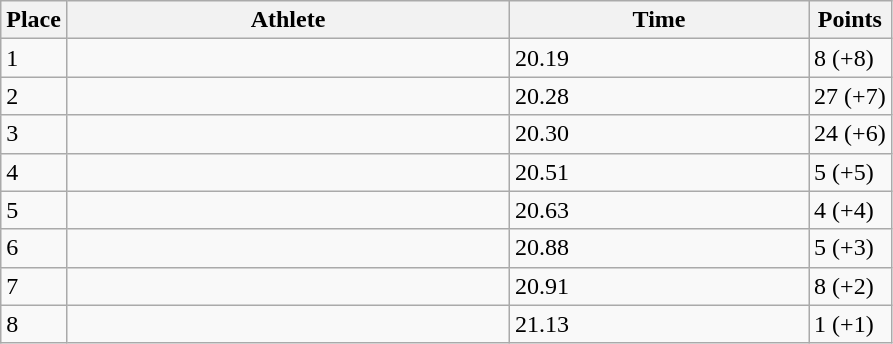<table class="wikitable sortable">
<tr>
<th>Place</th>
<th style="width:18em">Athlete</th>
<th style="width:12em">Time</th>
<th>Points</th>
</tr>
<tr>
<td>1</td>
<td></td>
<td>20.19</td>
<td>8 (+8)</td>
</tr>
<tr>
<td>2</td>
<td></td>
<td>20.28</td>
<td>27 (+7)</td>
</tr>
<tr>
<td>3</td>
<td></td>
<td>20.30</td>
<td>24 (+6)</td>
</tr>
<tr>
<td>4</td>
<td></td>
<td>20.51</td>
<td>5 (+5)</td>
</tr>
<tr>
<td>5</td>
<td></td>
<td>20.63</td>
<td>4 (+4)</td>
</tr>
<tr>
<td>6</td>
<td></td>
<td>20.88</td>
<td>5 (+3)</td>
</tr>
<tr>
<td>7</td>
<td></td>
<td>20.91</td>
<td>8 (+2)</td>
</tr>
<tr>
<td>8</td>
<td></td>
<td>21.13</td>
<td>1 (+1)</td>
</tr>
</table>
